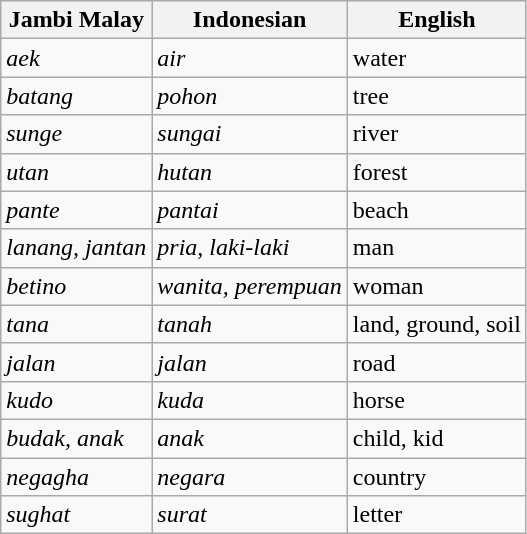<table class="wikitable">
<tr>
<th>Jambi Malay</th>
<th>Indonesian</th>
<th>English</th>
</tr>
<tr>
<td><em>aek</em></td>
<td><em>air</em></td>
<td>water</td>
</tr>
<tr>
<td><em>batang</em></td>
<td><em>pohon</em></td>
<td>tree</td>
</tr>
<tr>
<td><em>sunge</em></td>
<td><em>sungai</em></td>
<td>river</td>
</tr>
<tr>
<td><em>utan</em></td>
<td><em>hutan</em></td>
<td>forest</td>
</tr>
<tr>
<td><em>pante</em></td>
<td><em>pantai</em></td>
<td>beach</td>
</tr>
<tr>
<td><em>lanang, jantan</em></td>
<td><em>pria, laki-laki</em></td>
<td>man</td>
</tr>
<tr>
<td><em>betino</em></td>
<td><em>wanita, perempuan</em></td>
<td>woman</td>
</tr>
<tr>
<td><em>tana</em></td>
<td><em>tanah</em></td>
<td>land, ground, soil</td>
</tr>
<tr>
<td><em>jalan</em></td>
<td><em>jalan</em></td>
<td>road</td>
</tr>
<tr>
<td><em>kudo</em></td>
<td><em>kuda</em></td>
<td>horse</td>
</tr>
<tr>
<td><em>budak, anak</em></td>
<td><em>anak</em></td>
<td>child, kid</td>
</tr>
<tr>
<td><em>negagha</em></td>
<td><em>negara</em></td>
<td>country</td>
</tr>
<tr>
<td><em>sughat</em></td>
<td><em>surat</em></td>
<td>letter</td>
</tr>
</table>
